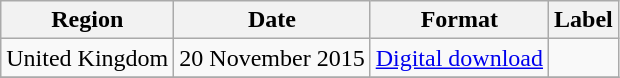<table class=wikitable>
<tr>
<th>Region</th>
<th>Date</th>
<th>Format</th>
<th>Label</th>
</tr>
<tr>
<td>United Kingdom</td>
<td>20 November 2015</td>
<td><a href='#'>Digital download</a></td>
<td></td>
</tr>
<tr>
</tr>
</table>
